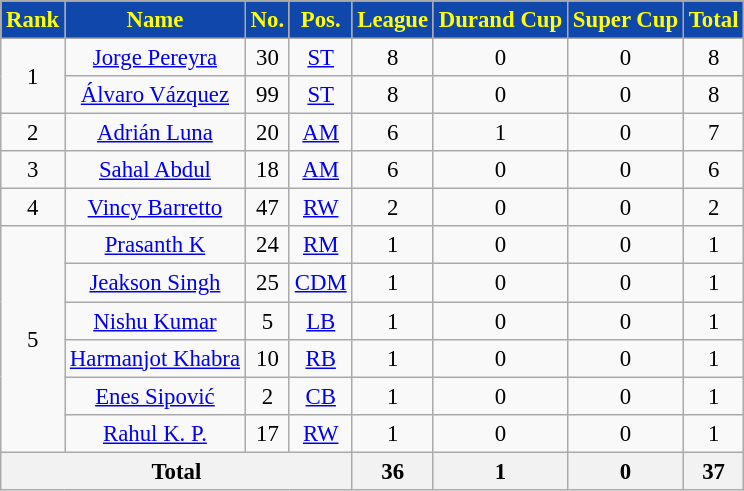<table class="wikitable sortable" style="font-size: 95%; text-align: center;">
<tr>
<th style="background:#1047AB; color:#FFFF00; text-align:center;">Rank</th>
<th style="background:#1047AB; color:#FFFF00; text-align:center;">Name</th>
<th style="background:#1047AB; color:#FFFF00; text-align:center;">No.</th>
<th style="background:#1047AB; color:#FFFF00; text-align:center;">Pos.</th>
<th style="background:#1047AB; color:#FFFF00; text-align:center;">League</th>
<th style="background:#1047AB; color:#FFFF00; text-align:center;">Durand Cup</th>
<th style="background:#1047AB; color:#FFFF00; text-align:center;">Super Cup</th>
<th style="background:#1047AB; color:#FFFF00; text-align:center;">Total</th>
</tr>
<tr>
<td rowspan="2">1</td>
<td> <a href='#'>Jorge Pereyra</a></td>
<td>30</td>
<td><a href='#'>ST</a></td>
<td>8</td>
<td>0</td>
<td>0</td>
<td>8</td>
</tr>
<tr>
<td> <a href='#'>Álvaro Vázquez</a></td>
<td>99</td>
<td><a href='#'>ST</a></td>
<td>8</td>
<td>0</td>
<td>0</td>
<td>8</td>
</tr>
<tr>
<td>2</td>
<td> <a href='#'>Adrián Luna</a></td>
<td>20</td>
<td><a href='#'>AM</a></td>
<td>6</td>
<td>1</td>
<td>0</td>
<td>7</td>
</tr>
<tr>
<td>3</td>
<td> <a href='#'>Sahal Abdul</a></td>
<td>18</td>
<td><a href='#'>AM</a></td>
<td>6</td>
<td>0</td>
<td>0</td>
<td>6</td>
</tr>
<tr>
<td>4</td>
<td> <a href='#'>Vincy Barretto</a></td>
<td>47</td>
<td><a href='#'>RW</a></td>
<td>2</td>
<td>0</td>
<td>0</td>
<td>2</td>
</tr>
<tr>
<td rowspan="6">5</td>
<td> <a href='#'>Prasanth K</a></td>
<td>24</td>
<td><a href='#'>RM</a></td>
<td>1</td>
<td>0</td>
<td>0</td>
<td>1</td>
</tr>
<tr>
<td> <a href='#'>Jeakson Singh</a></td>
<td>25</td>
<td><a href='#'>CDM</a></td>
<td>1</td>
<td>0</td>
<td>0</td>
<td>1</td>
</tr>
<tr>
<td> <a href='#'>Nishu Kumar</a></td>
<td>5</td>
<td><a href='#'>LB</a></td>
<td>1</td>
<td>0</td>
<td>0</td>
<td>1</td>
</tr>
<tr>
<td> <a href='#'>Harmanjot Khabra</a></td>
<td>10</td>
<td><a href='#'>RB</a></td>
<td>1</td>
<td>0</td>
<td>0</td>
<td>1</td>
</tr>
<tr>
<td> <a href='#'>Enes Sipović</a></td>
<td>2</td>
<td><a href='#'>CB</a></td>
<td>1</td>
<td>0</td>
<td>0</td>
<td>1</td>
</tr>
<tr>
<td> <a href='#'>Rahul K. P.</a></td>
<td>17</td>
<td><a href='#'>RW</a></td>
<td>1</td>
<td>0</td>
<td>0</td>
<td>1</td>
</tr>
<tr>
<th colspan="4">Total</th>
<th>36</th>
<th>1</th>
<th>0</th>
<th>37</th>
</tr>
</table>
